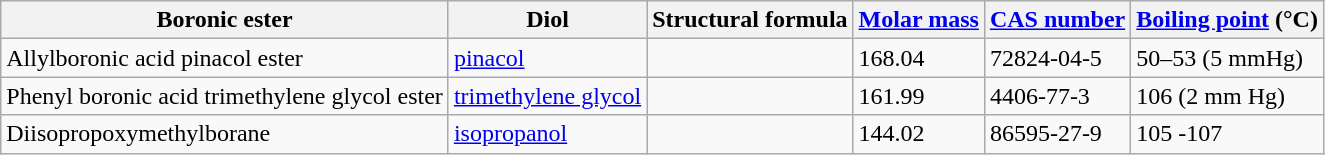<table align="center"  class="wikitable">
<tr>
<th>Boronic ester</th>
<th>Diol</th>
<th>Structural formula</th>
<th><a href='#'>Molar mass</a></th>
<th><a href='#'>CAS number</a></th>
<th><a href='#'>Boiling point</a> (°C)</th>
</tr>
<tr>
<td>Allylboronic acid pinacol ester</td>
<td><a href='#'>pinacol</a></td>
<td></td>
<td>168.04</td>
<td>72824-04-5</td>
<td>50–53 (5 mmHg)</td>
</tr>
<tr>
<td>Phenyl boronic acid trimethylene glycol ester</td>
<td><a href='#'>trimethylene glycol</a></td>
<td></td>
<td>161.99</td>
<td>4406-77-3</td>
<td>106 (2 mm Hg)</td>
</tr>
<tr>
<td>Diisopropoxymethylborane</td>
<td><a href='#'>isopropanol</a></td>
<td></td>
<td>144.02</td>
<td>86595-27-9</td>
<td>105 -107</td>
</tr>
</table>
